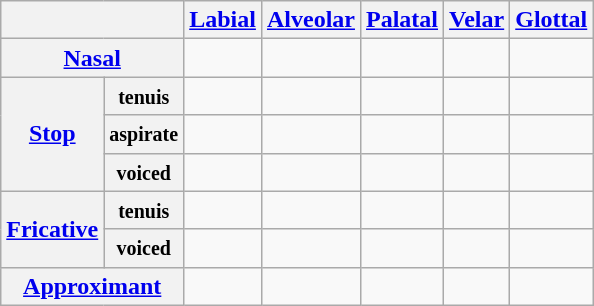<table class=wikitable style=text-align:center>
<tr>
<th colspan=2></th>
<th><a href='#'>Labial</a></th>
<th><a href='#'>Alveolar</a></th>
<th><a href='#'>Palatal</a></th>
<th><a href='#'>Velar</a></th>
<th><a href='#'>Glottal</a></th>
</tr>
<tr>
<th colspan=2><a href='#'>Nasal</a></th>
<td></td>
<td></td>
<td></td>
<td></td>
<td></td>
</tr>
<tr>
<th rowspan="3"><a href='#'>Stop</a></th>
<th><small>tenuis</small></th>
<td></td>
<td></td>
<td></td>
<td></td>
<td></td>
</tr>
<tr>
<th><small>aspirate</small></th>
<td></td>
<td></td>
<td></td>
<td></td>
<td></td>
</tr>
<tr>
<th><small>voiced</small></th>
<td></td>
<td></td>
<td></td>
<td></td>
<td></td>
</tr>
<tr>
<th rowspan="2"><a href='#'>Fricative</a></th>
<th><small>tenuis</small></th>
<td></td>
<td></td>
<td></td>
<td></td>
<td></td>
</tr>
<tr>
<th><small>voiced</small></th>
<td></td>
<td></td>
<td></td>
<td></td>
<td></td>
</tr>
<tr>
<th colspan="2"><a href='#'>Approximant</a></th>
<td></td>
<td></td>
<td></td>
<td></td>
<td></td>
</tr>
</table>
